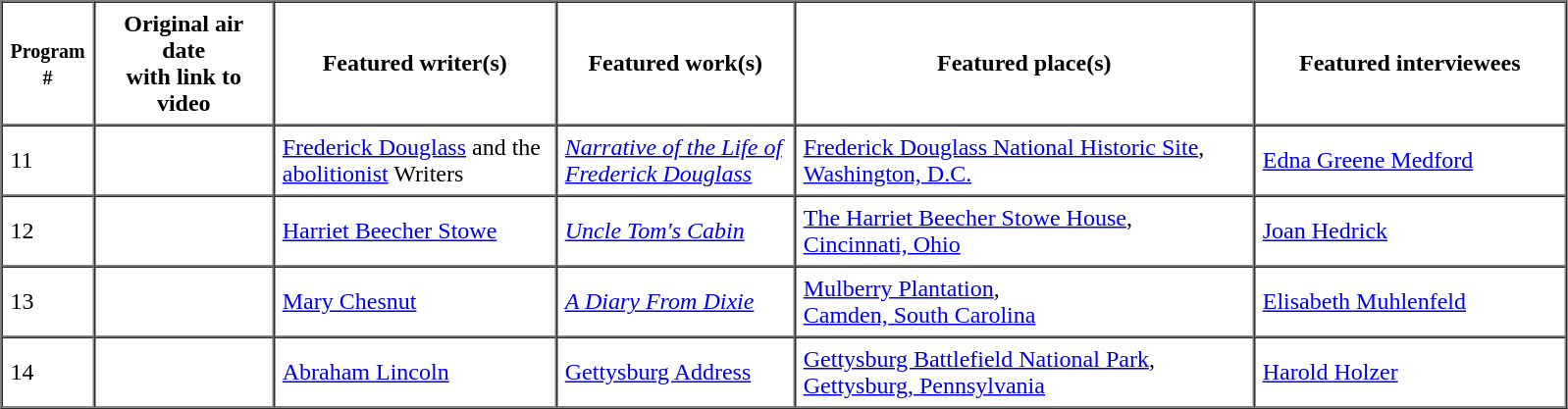<table border=1 cellspacing=0 cellpadding=5>
<tr>
<th style="width:30px;"><small>Program #</small></th>
<th style="width:110px;">Original air date<br>with link to video</th>
<th style="width:180px;">Featured writer(s)</th>
<th style="width:150px;">Featured work(s)</th>
<th style="width:300px;">Featured place(s)</th>
<th style="width:200px;">Featured interviewees</th>
</tr>
<tr>
<td>11</td>
<td></td>
<td><a href='#'>Frederick Douglass</a> and the <a href='#'>abolitionist</a> Writers</td>
<td><em><a href='#'>Narrative of the Life of Frederick Douglass</a></em></td>
<td><a href='#'>Frederick Douglass National Historic Site</a>,<br><a href='#'>Washington, D.C.</a></td>
<td><a href='#'>Edna Greene Medford</a></td>
</tr>
<tr>
<td>12</td>
<td></td>
<td><a href='#'>Harriet Beecher Stowe</a></td>
<td><em><a href='#'>Uncle Tom's Cabin</a></em></td>
<td><a href='#'>The Harriet Beecher Stowe House</a>,<br><a href='#'>Cincinnati, Ohio</a></td>
<td><a href='#'>Joan Hedrick</a></td>
</tr>
<tr>
<td>13</td>
<td></td>
<td><a href='#'>Mary Chesnut</a></td>
<td><em><a href='#'>A Diary From Dixie</a></em></td>
<td><a href='#'>Mulberry Plantation</a>,<br><a href='#'>Camden, South Carolina</a></td>
<td><a href='#'>Elisabeth Muhlenfeld</a></td>
</tr>
<tr>
<td>14</td>
<td></td>
<td><a href='#'>Abraham Lincoln</a></td>
<td><a href='#'>Gettysburg Address</a></td>
<td><a href='#'>Gettysburg Battlefield National Park</a>,<br><a href='#'>Gettysburg, Pennsylvania</a></td>
<td><a href='#'>Harold Holzer</a></td>
</tr>
</table>
